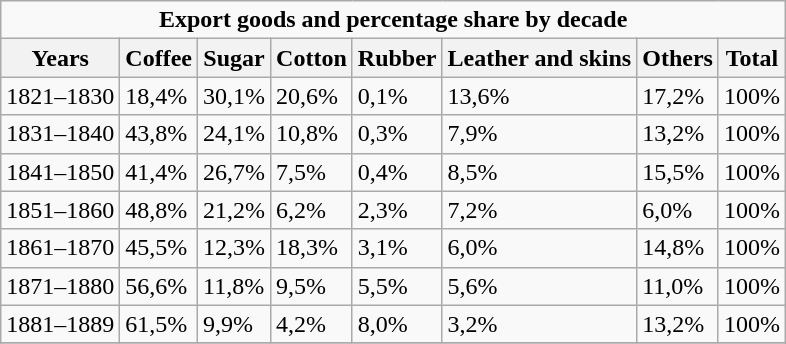<table class="wikitable" align=center style="margin-left:10px;">
<tr align=center>
<td colspan=8><strong>Export goods and percentage share by decade</strong></td>
</tr>
<tr>
<th>Years</th>
<th>Coffee</th>
<th>Sugar</th>
<th>Cotton</th>
<th>Rubber</th>
<th>Leather and skins</th>
<th>Others</th>
<th><strong>Total</strong></th>
</tr>
<tr>
<td>1821–1830</td>
<td>18,4%</td>
<td>30,1%</td>
<td>20,6%</td>
<td>0,1%</td>
<td>13,6%</td>
<td>17,2%</td>
<td>100%</td>
</tr>
<tr>
<td>1831–1840</td>
<td>43,8%</td>
<td>24,1%</td>
<td>10,8%</td>
<td>0,3%</td>
<td>7,9%</td>
<td>13,2%</td>
<td>100%</td>
</tr>
<tr>
<td>1841–1850</td>
<td>41,4%</td>
<td>26,7%</td>
<td>7,5%</td>
<td>0,4%</td>
<td>8,5%</td>
<td>15,5%</td>
<td>100%</td>
</tr>
<tr>
<td>1851–1860</td>
<td>48,8%</td>
<td>21,2%</td>
<td>6,2%</td>
<td>2,3%</td>
<td>7,2%</td>
<td>6,0%</td>
<td>100%</td>
</tr>
<tr>
<td>1861–1870</td>
<td>45,5%</td>
<td>12,3%</td>
<td>18,3%</td>
<td>3,1%</td>
<td>6,0%</td>
<td>14,8%</td>
<td>100%</td>
</tr>
<tr>
<td>1871–1880</td>
<td>56,6%</td>
<td>11,8%</td>
<td>9,5%</td>
<td>5,5%</td>
<td>5,6%</td>
<td>11,0%</td>
<td>100%</td>
</tr>
<tr>
<td>1881–1889</td>
<td>61,5%</td>
<td>9,9%</td>
<td>4,2%</td>
<td>8,0%</td>
<td>3,2%</td>
<td>13,2%</td>
<td>100%</td>
</tr>
<tr>
</tr>
</table>
